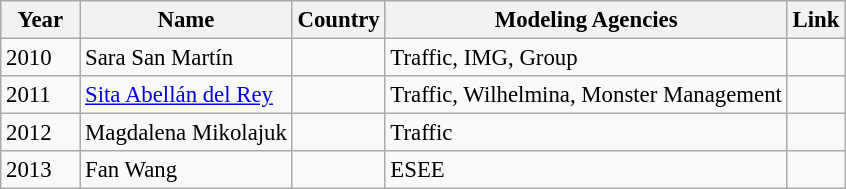<table class="wikitable " style="font-size: 95%;">
<tr>
<th style="width:3em;">Year</th>
<th>Name</th>
<th>Country</th>
<th>Modeling Agencies</th>
<th>Link</th>
</tr>
<tr>
<td>2010</td>
<td>Sara San Martín</td>
<td></td>
<td>Traffic, IMG, Group</td>
<td></td>
</tr>
<tr>
<td>2011</td>
<td><a href='#'>Sita Abellán del Rey</a></td>
<td></td>
<td>Traffic, Wilhelmina, Monster Management</td>
<td></td>
</tr>
<tr>
<td>2012</td>
<td>Magdalena Mikolajuk</td>
<td></td>
<td>Traffic</td>
<td></td>
</tr>
<tr>
<td>2013</td>
<td>Fan Wang</td>
<td></td>
<td>ESEE</td>
<td></td>
</tr>
</table>
